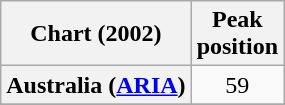<table class="wikitable sortable plainrowheaders" style="text-align:center">
<tr>
<th>Chart (2002)</th>
<th>Peak<br>position</th>
</tr>
<tr>
<th scope="row">Australia (<a href='#'>ARIA</a>)</th>
<td>59</td>
</tr>
<tr>
</tr>
<tr>
</tr>
<tr>
</tr>
<tr>
</tr>
</table>
